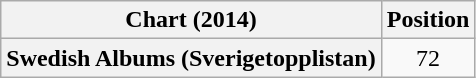<table class="wikitable plainrowheaders" style="text-align:center">
<tr>
<th scope="col">Chart (2014)</th>
<th scope="col">Position</th>
</tr>
<tr>
<th scope="row">Swedish Albums (Sverigetopplistan)</th>
<td>72</td>
</tr>
</table>
